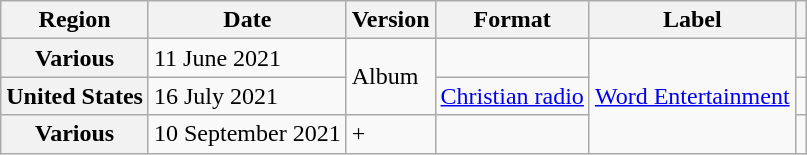<table class="wikitable plainrowheaders">
<tr>
<th scope="col">Region</th>
<th scope="col">Date</th>
<th scope="col">Version</th>
<th scope="col">Format</th>
<th scope="col">Label</th>
<th scope="col"></th>
</tr>
<tr>
<th scope="row">Various</th>
<td>11 June 2021</td>
<td rowspan="2">Album</td>
<td></td>
<td rowspan="3"><a href='#'>Word Entertainment</a></td>
<td align="center"></td>
</tr>
<tr>
<th scope="row">United States</th>
<td>16 July 2021</td>
<td><a href='#'>Christian radio</a></td>
<td align="center"></td>
</tr>
<tr>
<th scope="row">Various</th>
<td>10 September 2021</td>
<td>+<br></td>
<td></td>
<td align="center"></td>
</tr>
</table>
